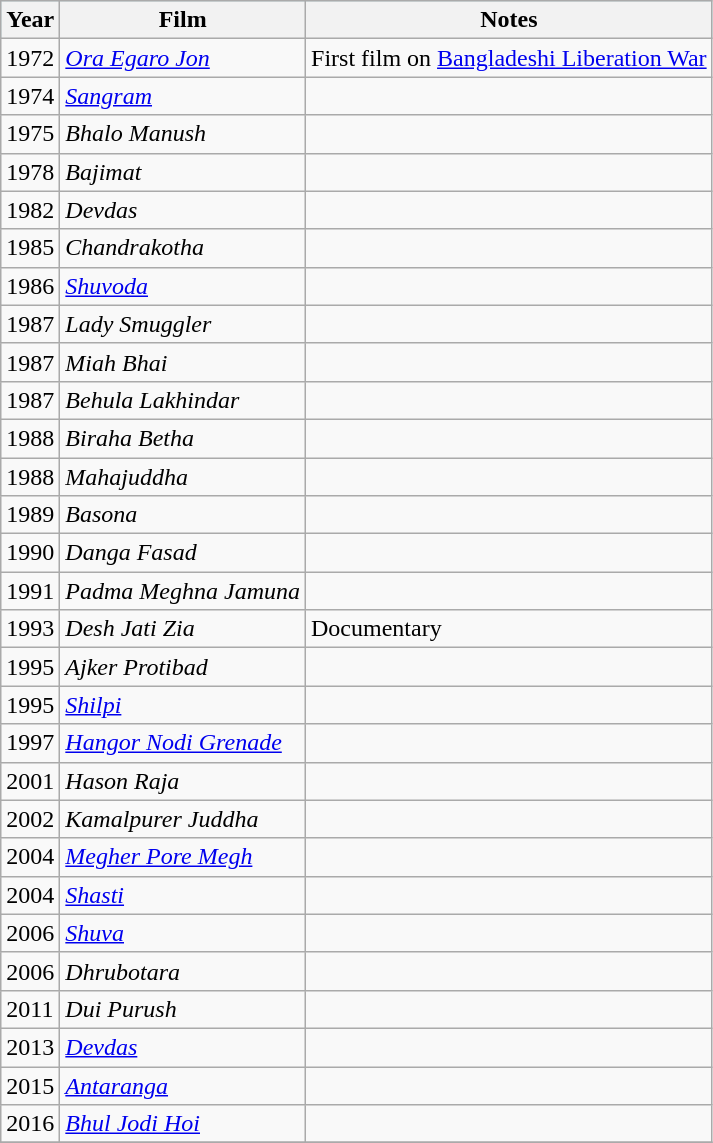<table class="wikitable">
<tr style="background:#b0e0e6; text-align:center;">
<th><strong>Year    </strong></th>
<th style="width:25;"><strong>Film</strong></th>
<th style="width:30;"><strong>Notes</strong></th>
</tr>
<tr>
<td>1972</td>
<td><em><a href='#'>Ora Egaro Jon</a></em></td>
<td>First film on <a href='#'>Bangladeshi Liberation War</a></td>
</tr>
<tr>
<td>1974</td>
<td><em><a href='#'>Sangram</a></em></td>
<td></td>
</tr>
<tr>
<td>1975</td>
<td><em>Bhalo Manush</em></td>
<td></td>
</tr>
<tr>
<td>1978</td>
<td><em>Bajimat</em></td>
<td></td>
</tr>
<tr>
<td>1982</td>
<td><em>Devdas</em></td>
<td></td>
</tr>
<tr>
<td>1985</td>
<td><em>Chandrakotha</em></td>
<td></td>
</tr>
<tr>
<td>1986</td>
<td><em><a href='#'>Shuvoda</a></em></td>
<td></td>
</tr>
<tr>
<td>1987</td>
<td><em>Lady Smuggler</em></td>
<td></td>
</tr>
<tr>
<td>1987</td>
<td><em>Miah Bhai</em></td>
<td></td>
</tr>
<tr>
<td>1987</td>
<td><em>Behula Lakhindar</em></td>
<td></td>
</tr>
<tr>
<td>1988</td>
<td><em>Biraha Betha</em></td>
<td></td>
</tr>
<tr>
<td>1988</td>
<td><em>Mahajuddha</em></td>
<td></td>
</tr>
<tr>
<td>1989</td>
<td><em>Basona</em></td>
<td></td>
</tr>
<tr>
<td>1990</td>
<td><em>Danga Fasad</em></td>
<td></td>
</tr>
<tr>
<td>1991</td>
<td><em>Padma Meghna Jamuna</em></td>
<td></td>
</tr>
<tr>
<td>1993</td>
<td><em>Desh Jati Zia</em></td>
<td>Documentary</td>
</tr>
<tr>
<td>1995</td>
<td><em>Ajker Protibad</em></td>
<td></td>
</tr>
<tr>
<td>1995</td>
<td><em><a href='#'>Shilpi</a></em></td>
<td></td>
</tr>
<tr>
<td>1997</td>
<td><em><a href='#'>Hangor Nodi Grenade</a></em></td>
<td></td>
</tr>
<tr>
<td>2001</td>
<td><em>Hason Raja</em></td>
<td></td>
</tr>
<tr>
<td>2002</td>
<td><em>Kamalpurer Juddha</em></td>
<td></td>
</tr>
<tr>
<td>2004</td>
<td><em><a href='#'>Megher Pore Megh</a></em></td>
<td></td>
</tr>
<tr>
<td>2004</td>
<td><a href='#'><em>Shasti</em></a></td>
<td></td>
</tr>
<tr>
<td>2006</td>
<td><a href='#'><em>Shuva</em></a></td>
<td></td>
</tr>
<tr>
<td>2006</td>
<td><em> Dhrubotara </em></td>
<td></td>
</tr>
<tr>
<td>2011</td>
<td><em>Dui Purush</em></td>
<td></td>
</tr>
<tr>
<td>2013</td>
<td><a href='#'><em>Devdas</em></a></td>
<td></td>
</tr>
<tr>
<td>2015</td>
<td><em><a href='#'>Antaranga</a></em></td>
<td></td>
</tr>
<tr>
<td>2016</td>
<td><em><a href='#'>Bhul Jodi Hoi</a></em></td>
<td></td>
</tr>
<tr>
</tr>
</table>
